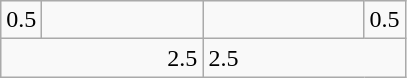<table class=wikitable>
<tr>
<td align=center width=10>0.5</td>
<td align="center" width="100"></td>
<td align="center" width="100"></td>
<td align="center" width="10">0.5</td>
</tr>
<tr>
<td colspan=2 align=right>2.5</td>
<td colspan="2">2.5</td>
</tr>
</table>
